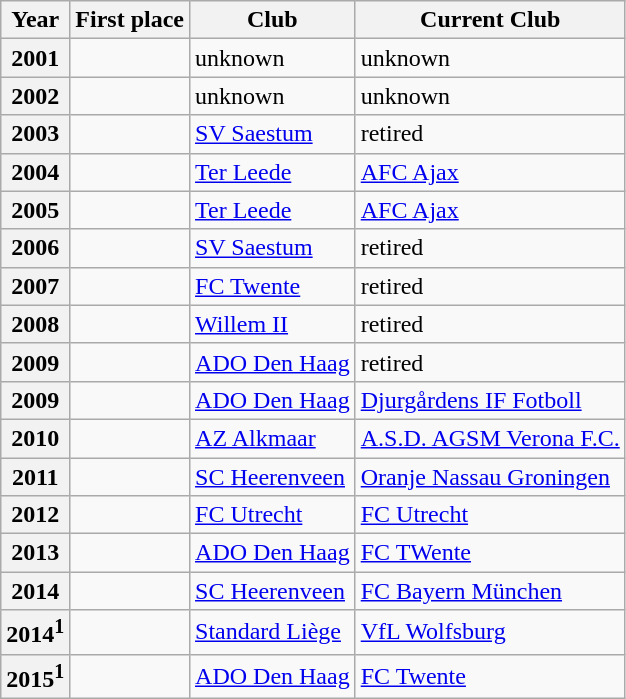<table class="wikitable plainrowheaders sortable">
<tr>
<th scope=col>Year</th>
<th scope=col>First place</th>
<th scope=col>Club</th>
<th scope=col>Current Club</th>
</tr>
<tr>
<th scope=row style=text-align:center>2001</th>
<td></td>
<td> unknown</td>
<td> unknown</td>
</tr>
<tr>
<th scope=row style=text-align:center>2002</th>
<td></td>
<td> unknown</td>
<td> unknown</td>
</tr>
<tr>
<th scope=row style=text-align:center>2003</th>
<td></td>
<td> <a href='#'>SV Saestum</a></td>
<td> retired</td>
</tr>
<tr>
<th scope=row style=text-align:center>2004</th>
<td></td>
<td> <a href='#'>Ter Leede</a></td>
<td> <a href='#'>AFC Ajax</a></td>
</tr>
<tr>
<th scope=row style=text-align:center>2005</th>
<td></td>
<td> <a href='#'>Ter Leede</a></td>
<td> <a href='#'>AFC Ajax</a></td>
</tr>
<tr>
<th scope=row style=text-align:center>2006</th>
<td></td>
<td> <a href='#'>SV Saestum</a></td>
<td> retired</td>
</tr>
<tr>
<th scope=row style=text-align:center>2007</th>
<td></td>
<td> <a href='#'>FC Twente</a></td>
<td> retired</td>
</tr>
<tr>
<th scope=row style=text-align:center>2008</th>
<td></td>
<td> <a href='#'>Willem II</a></td>
<td> retired</td>
</tr>
<tr>
<th scope=row style=text-align:center>2009</th>
<td></td>
<td> <a href='#'>ADO Den Haag</a></td>
<td> retired</td>
</tr>
<tr>
<th scope=row style=text-align:center>2009</th>
<td></td>
<td> <a href='#'>ADO Den Haag</a></td>
<td> <a href='#'>Djurgårdens IF Fotboll</a></td>
</tr>
<tr>
<th scope=row style=text-align:center>2010</th>
<td></td>
<td> <a href='#'>AZ Alkmaar</a></td>
<td> <a href='#'>A.S.D. AGSM Verona F.C.</a></td>
</tr>
<tr>
<th scope=row style=text-align:center>2011</th>
<td></td>
<td> <a href='#'>SC Heerenveen</a></td>
<td> <a href='#'>Oranje Nassau Groningen</a></td>
</tr>
<tr>
<th scope=row style=text-align:center>2012</th>
<td></td>
<td> <a href='#'>FC Utrecht</a></td>
<td> <a href='#'>FC Utrecht</a></td>
</tr>
<tr>
<th scope=row style=text-align:center>2013</th>
<td></td>
<td> <a href='#'>ADO Den Haag</a></td>
<td> <a href='#'>FC TWente</a></td>
</tr>
<tr>
<th scope=row style=text-align:center>2014</th>
<td></td>
<td> <a href='#'>SC Heerenveen</a></td>
<td> <a href='#'>FC Bayern München</a></td>
</tr>
<tr>
<th scope=row style=text-align:center>2014<sup>1</sup></th>
<td></td>
<td> <a href='#'>Standard Liège</a></td>
<td> <a href='#'>VfL Wolfsburg</a></td>
</tr>
<tr>
<th scope=row style=text-align:center>2015<sup>1</sup></th>
<td></td>
<td> <a href='#'>ADO Den Haag</a></td>
<td> <a href='#'>FC Twente</a></td>
</tr>
</table>
